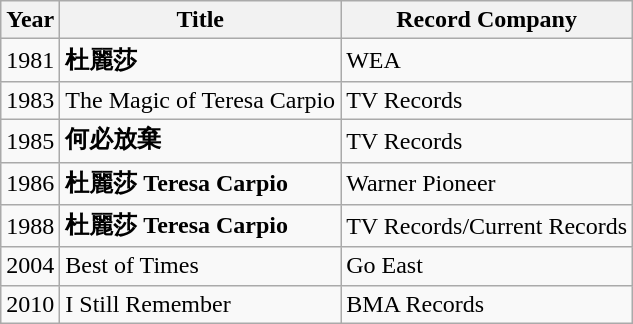<table class="wikitable">
<tr>
<th>Year</th>
<th>Title</th>
<th>Record Company</th>
</tr>
<tr>
<td>1981</td>
<td><strong>杜麗莎</strong></td>
<td>WEA</td>
</tr>
<tr>
<td>1983</td>
<td>The Magic of Teresa Carpio</td>
<td>TV Records</td>
</tr>
<tr>
<td>1985</td>
<td><strong>何必放棄</strong></td>
<td>TV Records</td>
</tr>
<tr>
<td>1986</td>
<td><strong>杜麗莎 Teresa Carpio</strong></td>
<td>Warner Pioneer</td>
</tr>
<tr>
<td>1988</td>
<td><strong>杜麗莎 Teresa Carpio</strong></td>
<td>TV Records/Current Records</td>
</tr>
<tr>
<td>2004</td>
<td>Best of Times</td>
<td>Go East</td>
</tr>
<tr>
<td>2010</td>
<td>I Still Remember</td>
<td>BMA Records</td>
</tr>
</table>
